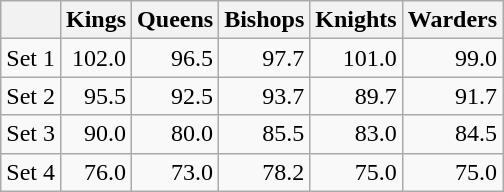<table class="wikitable floatright" style="text-align: left">
<tr>
<th></th>
<th>Kings</th>
<th>Queens</th>
<th>Bishops</th>
<th>Knights</th>
<th>Warders</th>
</tr>
<tr>
<td>Set 1</td>
<td style="text-align: right;">102.0</td>
<td style="text-align: right;">96.5</td>
<td style="text-align: right;">97.7</td>
<td style="text-align: right;">101.0</td>
<td style="text-align: right;">99.0</td>
</tr>
<tr>
<td>Set 2</td>
<td style="text-align: right;">95.5</td>
<td style="text-align: right;">92.5</td>
<td style="text-align: right;">93.7</td>
<td style="text-align: right;">89.7</td>
<td style="text-align: right;">91.7</td>
</tr>
<tr>
<td>Set 3</td>
<td style="text-align: right;">90.0</td>
<td style="text-align: right;">80.0</td>
<td style="text-align: right;">85.5</td>
<td style="text-align: right;">83.0</td>
<td style="text-align: right;">84.5</td>
</tr>
<tr>
<td>Set 4</td>
<td style="text-align: right;">76.0</td>
<td style="text-align: right;">73.0</td>
<td style="text-align: right;">78.2</td>
<td style="text-align: right;">75.0</td>
<td style="text-align: right;">75.0</td>
</tr>
</table>
